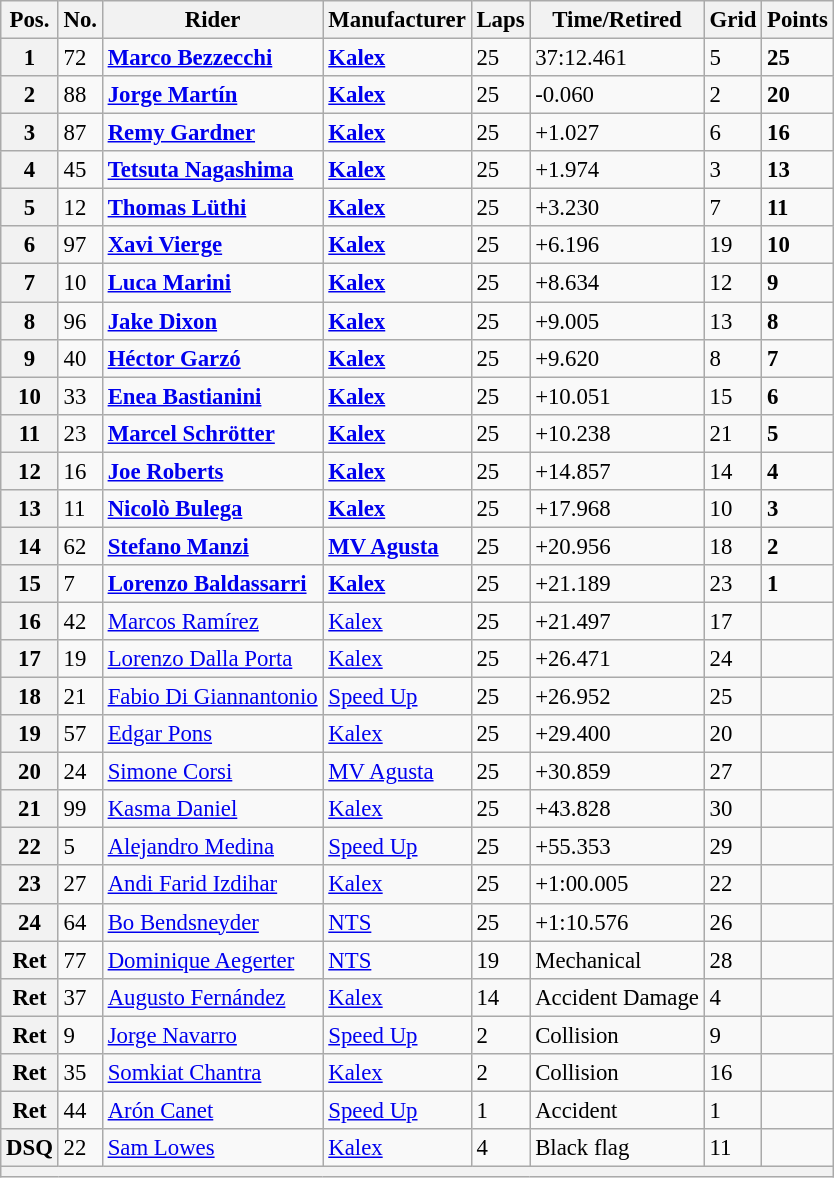<table class="wikitable" style="font-size: 95%;">
<tr>
<th>Pos.</th>
<th>No.</th>
<th>Rider</th>
<th>Manufacturer</th>
<th>Laps</th>
<th>Time/Retired</th>
<th>Grid</th>
<th>Points</th>
</tr>
<tr>
<th>1</th>
<td>72</td>
<td> <strong><a href='#'>Marco Bezzecchi</a></strong></td>
<td><strong><a href='#'>Kalex</a></strong></td>
<td>25</td>
<td>37:12.461</td>
<td>5</td>
<td><strong>25</strong></td>
</tr>
<tr>
<th>2</th>
<td>88</td>
<td> <strong><a href='#'>Jorge Martín</a></strong></td>
<td><strong><a href='#'>Kalex</a></strong></td>
<td>25</td>
<td>-0.060</td>
<td>2</td>
<td><strong>20</strong></td>
</tr>
<tr>
<th>3</th>
<td>87</td>
<td> <strong><a href='#'>Remy Gardner</a></strong></td>
<td><strong><a href='#'>Kalex</a></strong></td>
<td>25</td>
<td>+1.027</td>
<td>6</td>
<td><strong>16</strong></td>
</tr>
<tr>
<th>4</th>
<td>45</td>
<td> <strong><a href='#'>Tetsuta Nagashima</a></strong></td>
<td><strong><a href='#'>Kalex</a></strong></td>
<td>25</td>
<td>+1.974</td>
<td>3</td>
<td><strong>13</strong></td>
</tr>
<tr>
<th>5</th>
<td>12</td>
<td> <strong><a href='#'>Thomas Lüthi</a></strong></td>
<td><strong><a href='#'>Kalex</a></strong></td>
<td>25</td>
<td>+3.230</td>
<td>7</td>
<td><strong>11</strong></td>
</tr>
<tr>
<th>6</th>
<td>97</td>
<td> <strong><a href='#'>Xavi Vierge</a></strong></td>
<td><strong><a href='#'>Kalex</a></strong></td>
<td>25</td>
<td>+6.196</td>
<td>19</td>
<td><strong>10</strong></td>
</tr>
<tr>
<th>7</th>
<td>10</td>
<td> <strong><a href='#'>Luca Marini</a></strong></td>
<td><strong><a href='#'>Kalex</a></strong></td>
<td>25</td>
<td>+8.634</td>
<td>12</td>
<td><strong>9</strong></td>
</tr>
<tr>
<th>8</th>
<td>96</td>
<td> <strong><a href='#'>Jake Dixon</a></strong></td>
<td><strong><a href='#'>Kalex</a></strong></td>
<td>25</td>
<td>+9.005</td>
<td>13</td>
<td><strong>8</strong></td>
</tr>
<tr>
<th>9</th>
<td>40</td>
<td> <strong><a href='#'>Héctor Garzó</a></strong></td>
<td><strong><a href='#'>Kalex</a></strong></td>
<td>25</td>
<td>+9.620</td>
<td>8</td>
<td><strong>7</strong></td>
</tr>
<tr>
<th>10</th>
<td>33</td>
<td> <strong><a href='#'>Enea Bastianini</a></strong></td>
<td><strong><a href='#'>Kalex</a></strong></td>
<td>25</td>
<td>+10.051</td>
<td>15</td>
<td><strong>6</strong></td>
</tr>
<tr>
<th>11</th>
<td>23</td>
<td> <strong><a href='#'>Marcel Schrötter</a></strong></td>
<td><strong><a href='#'>Kalex</a></strong></td>
<td>25</td>
<td>+10.238</td>
<td>21</td>
<td><strong>5</strong></td>
</tr>
<tr>
<th>12</th>
<td>16</td>
<td> <strong><a href='#'>Joe Roberts</a></strong></td>
<td><strong><a href='#'>Kalex</a></strong></td>
<td>25</td>
<td>+14.857</td>
<td>14</td>
<td><strong>4</strong></td>
</tr>
<tr>
<th>13</th>
<td>11</td>
<td> <strong><a href='#'>Nicolò Bulega</a></strong></td>
<td><strong><a href='#'>Kalex</a></strong></td>
<td>25</td>
<td>+17.968</td>
<td>10</td>
<td><strong>3</strong></td>
</tr>
<tr>
<th>14</th>
<td>62</td>
<td> <strong><a href='#'>Stefano Manzi</a></strong></td>
<td><strong><a href='#'>MV Agusta</a></strong></td>
<td>25</td>
<td>+20.956</td>
<td>18</td>
<td><strong>2</strong></td>
</tr>
<tr>
<th>15</th>
<td>7</td>
<td> <strong><a href='#'>Lorenzo Baldassarri</a></strong></td>
<td><strong><a href='#'>Kalex</a></strong></td>
<td>25</td>
<td>+21.189</td>
<td>23</td>
<td><strong>1</strong></td>
</tr>
<tr>
<th>16</th>
<td>42</td>
<td> <a href='#'>Marcos Ramírez</a></td>
<td><a href='#'>Kalex</a></td>
<td>25</td>
<td>+21.497</td>
<td>17</td>
<td></td>
</tr>
<tr>
<th>17</th>
<td>19</td>
<td> <a href='#'>Lorenzo Dalla Porta</a></td>
<td><a href='#'>Kalex</a></td>
<td>25</td>
<td>+26.471</td>
<td>24</td>
<td></td>
</tr>
<tr>
<th>18</th>
<td>21</td>
<td> <a href='#'>Fabio Di Giannantonio</a></td>
<td><a href='#'>Speed Up</a></td>
<td>25</td>
<td>+26.952</td>
<td>25</td>
<td></td>
</tr>
<tr>
<th>19</th>
<td>57</td>
<td> <a href='#'>Edgar Pons</a></td>
<td><a href='#'>Kalex</a></td>
<td>25</td>
<td>+29.400</td>
<td>20</td>
<td></td>
</tr>
<tr>
<th>20</th>
<td>24</td>
<td> <a href='#'>Simone Corsi</a></td>
<td><a href='#'>MV Agusta</a></td>
<td>25</td>
<td>+30.859</td>
<td>27</td>
<td></td>
</tr>
<tr>
<th>21</th>
<td>99</td>
<td> <a href='#'>Kasma Daniel</a></td>
<td><a href='#'>Kalex</a></td>
<td>25</td>
<td>+43.828</td>
<td>30</td>
<td></td>
</tr>
<tr>
<th>22</th>
<td>5</td>
<td> <a href='#'>Alejandro Medina</a></td>
<td><a href='#'>Speed Up</a></td>
<td>25</td>
<td>+55.353</td>
<td>29</td>
<td></td>
</tr>
<tr>
<th>23</th>
<td>27</td>
<td> <a href='#'>Andi Farid Izdihar</a></td>
<td><a href='#'>Kalex</a></td>
<td>25</td>
<td>+1:00.005</td>
<td>22</td>
<td></td>
</tr>
<tr>
<th>24</th>
<td>64</td>
<td> <a href='#'>Bo Bendsneyder</a></td>
<td><a href='#'>NTS</a></td>
<td>25</td>
<td>+1:10.576</td>
<td>26</td>
<td></td>
</tr>
<tr>
<th>Ret</th>
<td>77</td>
<td> <a href='#'>Dominique Aegerter</a></td>
<td><a href='#'>NTS</a></td>
<td>19</td>
<td>Mechanical</td>
<td>28</td>
<td></td>
</tr>
<tr>
<th>Ret</th>
<td>37</td>
<td> <a href='#'>Augusto Fernández</a></td>
<td><a href='#'>Kalex</a></td>
<td>14</td>
<td>Accident Damage</td>
<td>4</td>
<td></td>
</tr>
<tr>
<th>Ret</th>
<td>9</td>
<td> <a href='#'>Jorge Navarro</a></td>
<td><a href='#'>Speed Up</a></td>
<td>2</td>
<td>Collision</td>
<td>9</td>
<td></td>
</tr>
<tr>
<th>Ret</th>
<td>35</td>
<td> <a href='#'>Somkiat Chantra</a></td>
<td><a href='#'>Kalex</a></td>
<td>2</td>
<td>Collision</td>
<td>16</td>
<td></td>
</tr>
<tr>
<th>Ret</th>
<td>44</td>
<td> <a href='#'>Arón Canet</a></td>
<td><a href='#'>Speed Up</a></td>
<td>1</td>
<td>Accident</td>
<td>1</td>
<td></td>
</tr>
<tr>
<th>DSQ</th>
<td>22</td>
<td> <a href='#'>Sam Lowes</a></td>
<td><a href='#'>Kalex</a></td>
<td>4</td>
<td>Black flag</td>
<td>11</td>
<td></td>
</tr>
<tr>
<th colspan=8></th>
</tr>
</table>
